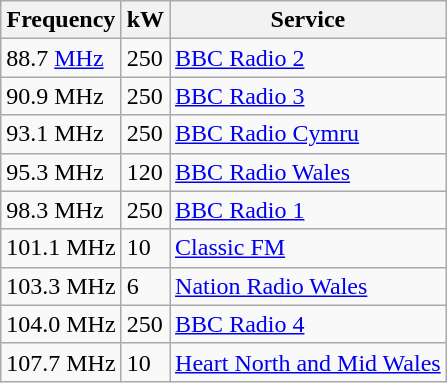<table class="wikitable sortable">
<tr>
<th>Frequency</th>
<th>kW</th>
<th>Service</th>
</tr>
<tr>
<td>88.7 <a href='#'>MHz</a></td>
<td>250</td>
<td><a href='#'>BBC Radio 2</a></td>
</tr>
<tr>
<td>90.9 MHz</td>
<td>250</td>
<td><a href='#'>BBC Radio 3</a></td>
</tr>
<tr>
<td>93.1 MHz</td>
<td>250</td>
<td><a href='#'>BBC Radio Cymru</a></td>
</tr>
<tr>
<td>95.3 MHz</td>
<td>120</td>
<td><a href='#'>BBC Radio Wales</a></td>
</tr>
<tr>
<td>98.3 MHz</td>
<td>250</td>
<td><a href='#'>BBC Radio 1</a></td>
</tr>
<tr>
<td>101.1 MHz</td>
<td>10</td>
<td><a href='#'>Classic FM</a></td>
</tr>
<tr>
<td>103.3 MHz</td>
<td>6</td>
<td><a href='#'>Nation Radio Wales</a></td>
</tr>
<tr>
<td>104.0 MHz</td>
<td>250</td>
<td><a href='#'>BBC Radio 4</a></td>
</tr>
<tr>
<td>107.7 MHz</td>
<td>10</td>
<td><a href='#'>Heart North and Mid Wales</a></td>
</tr>
</table>
